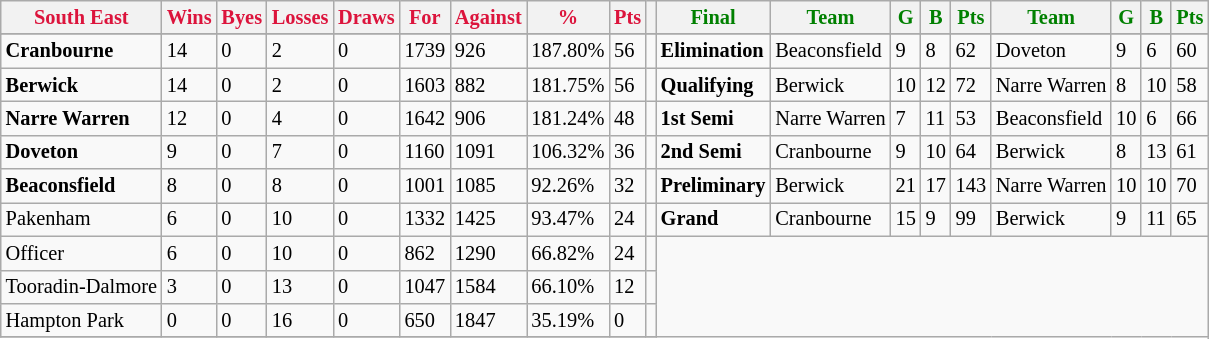<table style="font-size: 85%; text-align: left;" class="wikitable">
<tr>
<th style="color:crimson">South East</th>
<th style="color:crimson">Wins</th>
<th style="color:crimson">Byes</th>
<th style="color:crimson">Losses</th>
<th style="color:crimson">Draws</th>
<th style="color:crimson">For</th>
<th style="color:crimson">Against</th>
<th style="color:crimson">%</th>
<th style="color:crimson">Pts</th>
<th></th>
<th style="color:green">Final</th>
<th style="color:green">Team</th>
<th style="color:green">G</th>
<th style="color:green">B</th>
<th style="color:green">Pts</th>
<th style="color:green">Team</th>
<th style="color:green">G</th>
<th style="color:green">B</th>
<th style="color:green">Pts</th>
</tr>
<tr>
</tr>
<tr>
</tr>
<tr>
<td><strong>	Cranbourne	</strong></td>
<td>14</td>
<td>0</td>
<td>2</td>
<td>0</td>
<td>1739</td>
<td>926</td>
<td>187.80%</td>
<td>56</td>
<td></td>
<td><strong>Elimination</strong></td>
<td>Beaconsfield</td>
<td>9</td>
<td>8</td>
<td>62</td>
<td>Doveton</td>
<td>9</td>
<td>6</td>
<td>60</td>
</tr>
<tr>
<td><strong>	Berwick	</strong></td>
<td>14</td>
<td>0</td>
<td>2</td>
<td>0</td>
<td>1603</td>
<td>882</td>
<td>181.75%</td>
<td>56</td>
<td></td>
<td><strong>Qualifying</strong></td>
<td>Berwick</td>
<td>10</td>
<td>12</td>
<td>72</td>
<td>Narre Warren</td>
<td>8</td>
<td>10</td>
<td>58</td>
</tr>
<tr>
<td><strong>	Narre Warren	</strong></td>
<td>12</td>
<td>0</td>
<td>4</td>
<td>0</td>
<td>1642</td>
<td>906</td>
<td>181.24%</td>
<td>48</td>
<td></td>
<td><strong>1st Semi</strong></td>
<td>Narre Warren</td>
<td>7</td>
<td>11</td>
<td>53</td>
<td>Beaconsfield</td>
<td>10</td>
<td>6</td>
<td>66</td>
</tr>
<tr>
<td><strong>	Doveton	</strong></td>
<td>9</td>
<td>0</td>
<td>7</td>
<td>0</td>
<td>1160</td>
<td>1091</td>
<td>106.32%</td>
<td>36</td>
<td></td>
<td><strong>2nd Semi</strong></td>
<td>Cranbourne</td>
<td>9</td>
<td>10</td>
<td>64</td>
<td>Berwick</td>
<td>8</td>
<td>13</td>
<td>61</td>
</tr>
<tr ||>
<td><strong>	Beaconsfield	</strong></td>
<td>8</td>
<td>0</td>
<td>8</td>
<td>0</td>
<td>1001</td>
<td>1085</td>
<td>92.26%</td>
<td>32</td>
<td></td>
<td><strong>Preliminary</strong></td>
<td>Berwick</td>
<td>21</td>
<td>17</td>
<td>143</td>
<td>Narre Warren</td>
<td>10</td>
<td>10</td>
<td>70</td>
</tr>
<tr>
<td>Pakenham</td>
<td>6</td>
<td>0</td>
<td>10</td>
<td>0</td>
<td>1332</td>
<td>1425</td>
<td>93.47%</td>
<td>24</td>
<td></td>
<td><strong>Grand</strong></td>
<td>Cranbourne</td>
<td>15</td>
<td>9</td>
<td>99</td>
<td>Berwick</td>
<td>9</td>
<td>11</td>
<td>65</td>
</tr>
<tr>
<td>Officer</td>
<td>6</td>
<td>0</td>
<td>10</td>
<td>0</td>
<td>862</td>
<td>1290</td>
<td>66.82%</td>
<td>24</td>
<td></td>
</tr>
<tr>
<td>Tooradin-Dalmore</td>
<td>3</td>
<td>0</td>
<td>13</td>
<td>0</td>
<td>1047</td>
<td>1584</td>
<td>66.10%</td>
<td>12</td>
<td></td>
</tr>
<tr>
<td>Hampton Park</td>
<td>0</td>
<td>0</td>
<td>16</td>
<td>0</td>
<td>650</td>
<td>1847</td>
<td>35.19%</td>
<td>0</td>
<td></td>
</tr>
<tr>
</tr>
</table>
